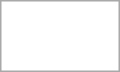<table style="text-align: center; border: 1px solid darkgray;">
<tr>
<td></td>
<td>    </td>
<td></td>
</tr>
<tr>
<td></td>
<td>    </td>
<td> </td>
</tr>
</table>
